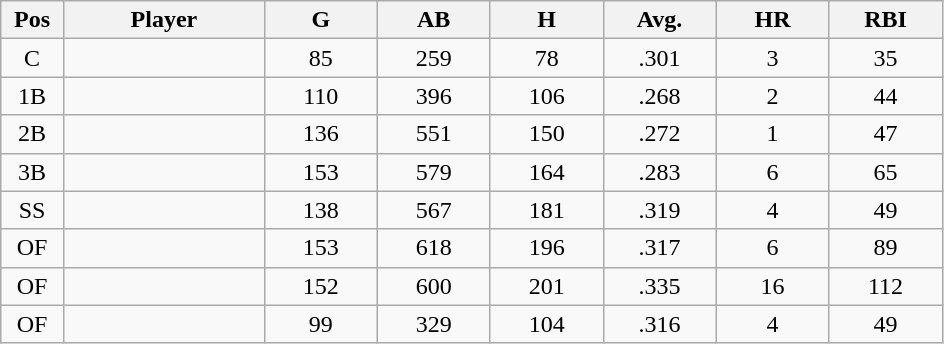<table class="wikitable sortable">
<tr>
<th bgcolor="#DDDDFF" width="5%">Pos</th>
<th bgcolor="#DDDDFF" width="16%">Player</th>
<th bgcolor="#DDDDFF" width="9%">G</th>
<th bgcolor="#DDDDFF" width="9%">AB</th>
<th bgcolor="#DDDDFF" width="9%">H</th>
<th bgcolor="#DDDDFF" width="9%">Avg.</th>
<th bgcolor="#DDDDFF" width="9%">HR</th>
<th bgcolor="#DDDDFF" width="9%">RBI</th>
</tr>
<tr align="center">
<td>C</td>
<td></td>
<td>85</td>
<td>259</td>
<td>78</td>
<td>.301</td>
<td>3</td>
<td>35</td>
</tr>
<tr align="center">
<td>1B</td>
<td></td>
<td>110</td>
<td>396</td>
<td>106</td>
<td>.268</td>
<td>2</td>
<td>44</td>
</tr>
<tr align="center">
<td>2B</td>
<td></td>
<td>136</td>
<td>551</td>
<td>150</td>
<td>.272</td>
<td>1</td>
<td>47</td>
</tr>
<tr align="center">
<td>3B</td>
<td></td>
<td>153</td>
<td>579</td>
<td>164</td>
<td>.283</td>
<td>6</td>
<td>65</td>
</tr>
<tr align="center">
<td>SS</td>
<td></td>
<td>138</td>
<td>567</td>
<td>181</td>
<td>.319</td>
<td>4</td>
<td>49</td>
</tr>
<tr align="center">
<td>OF</td>
<td></td>
<td>153</td>
<td>618</td>
<td>196</td>
<td>.317</td>
<td>6</td>
<td>89</td>
</tr>
<tr align="center">
<td>OF</td>
<td></td>
<td>152</td>
<td>600</td>
<td>201</td>
<td>.335</td>
<td>16</td>
<td>112</td>
</tr>
<tr align="center">
<td>OF</td>
<td></td>
<td>99</td>
<td>329</td>
<td>104</td>
<td>.316</td>
<td>4</td>
<td>49</td>
</tr>
</table>
